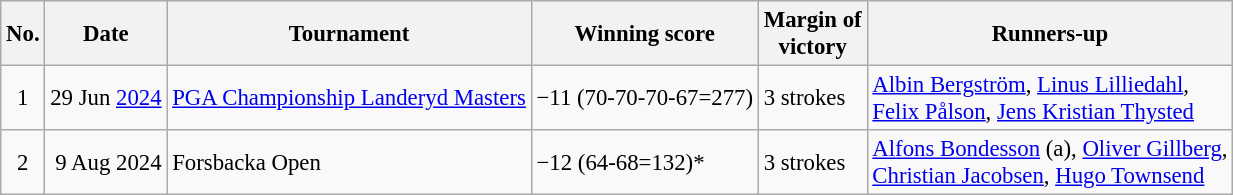<table class="wikitable" style="font-size:95%;">
<tr>
<th>No.</th>
<th>Date</th>
<th>Tournament</th>
<th>Winning score</th>
<th>Margin of<br>victory</th>
<th>Runners-up</th>
</tr>
<tr>
<td align=center>1</td>
<td align=right>29 Jun <a href='#'>2024</a></td>
<td><a href='#'>PGA Championship Landeryd Masters</a></td>
<td>−11 (70-70-70-67=277)</td>
<td>3 strokes</td>
<td> <a href='#'>Albin Bergström</a>,  <a href='#'>Linus Lilliedahl</a>,<br> <a href='#'>Felix Pålson</a>,  <a href='#'>Jens Kristian Thysted</a></td>
</tr>
<tr>
<td align=center>2</td>
<td align=right>9 Aug 2024</td>
<td>Forsbacka Open</td>
<td>−12 (64-68=132)*</td>
<td>3 strokes</td>
<td> <a href='#'>Alfons Bondesson</a> (a),  <a href='#'>Oliver Gillberg</a>,<br> <a href='#'>Christian Jacobsen</a>,  <a href='#'>Hugo Townsend</a></td>
</tr>
</table>
